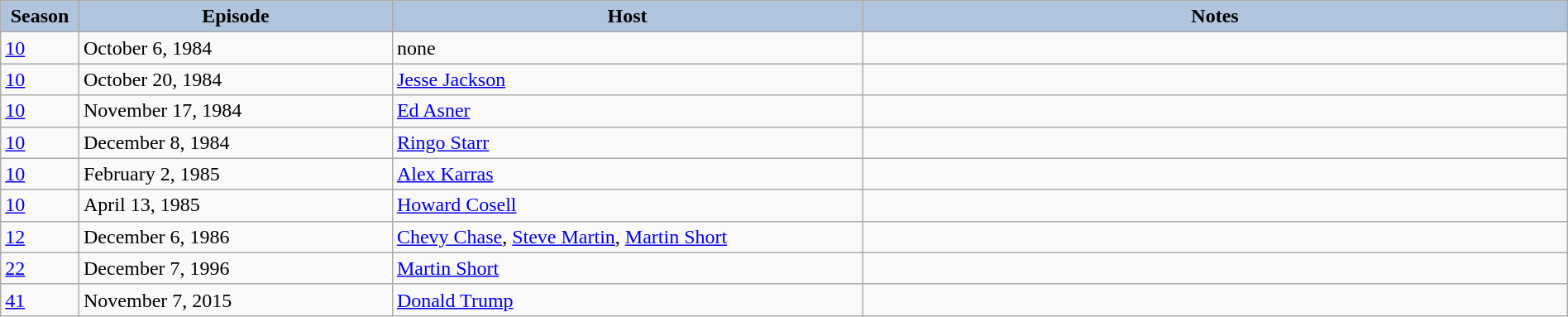<table class="wikitable" style="width:100%;">
<tr>
<th style="background:#B0C4DE;" width="5%">Season</th>
<th style="background:#B0C4DE;" width="20%">Episode</th>
<th style="background:#B0C4DE;" width="30%">Host</th>
<th style="background:#B0C4DE;" width="45%">Notes</th>
</tr>
<tr>
<td><a href='#'>10</a></td>
<td>October 6, 1984</td>
<td>none</td>
<td></td>
</tr>
<tr>
<td><a href='#'>10</a></td>
<td>October 20, 1984</td>
<td><a href='#'>Jesse Jackson</a></td>
<td></td>
</tr>
<tr>
<td><a href='#'>10</a></td>
<td>November 17, 1984</td>
<td><a href='#'>Ed Asner</a></td>
<td></td>
</tr>
<tr>
<td><a href='#'>10</a></td>
<td>December 8, 1984</td>
<td><a href='#'>Ringo Starr</a></td>
<td></td>
</tr>
<tr>
<td><a href='#'>10</a></td>
<td>February 2, 1985</td>
<td><a href='#'>Alex Karras</a></td>
<td></td>
</tr>
<tr>
<td><a href='#'>10</a></td>
<td>April 13, 1985</td>
<td><a href='#'>Howard Cosell</a></td>
<td></td>
</tr>
<tr>
<td><a href='#'>12</a></td>
<td>December 6, 1986</td>
<td><a href='#'>Chevy Chase</a>, <a href='#'>Steve Martin</a>, <a href='#'>Martin Short</a></td>
<td></td>
</tr>
<tr>
<td><a href='#'>22</a></td>
<td>December 7, 1996</td>
<td><a href='#'>Martin Short</a></td>
<td></td>
</tr>
<tr>
<td><a href='#'>41</a></td>
<td>November 7, 2015</td>
<td><a href='#'>Donald Trump</a></td>
<td></td>
</tr>
</table>
